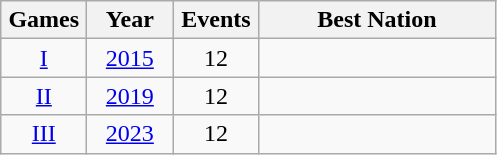<table class=wikitable>
<tr>
<th width=50>Games</th>
<th width=50>Year</th>
<th width=50>Events</th>
<th width=150>Best Nation</th>
</tr>
<tr>
<td align=center><a href='#'>I</a></td>
<td align=center><a href='#'>2015</a></td>
<td align=center>12</td>
<td></td>
</tr>
<tr>
<td align=center><a href='#'>II</a></td>
<td align=center><a href='#'>2019</a></td>
<td align=center>12</td>
<td></td>
</tr>
<tr>
<td align=center><a href='#'>III</a></td>
<td align=center><a href='#'>2023</a></td>
<td align=center>12</td>
<td></td>
</tr>
</table>
